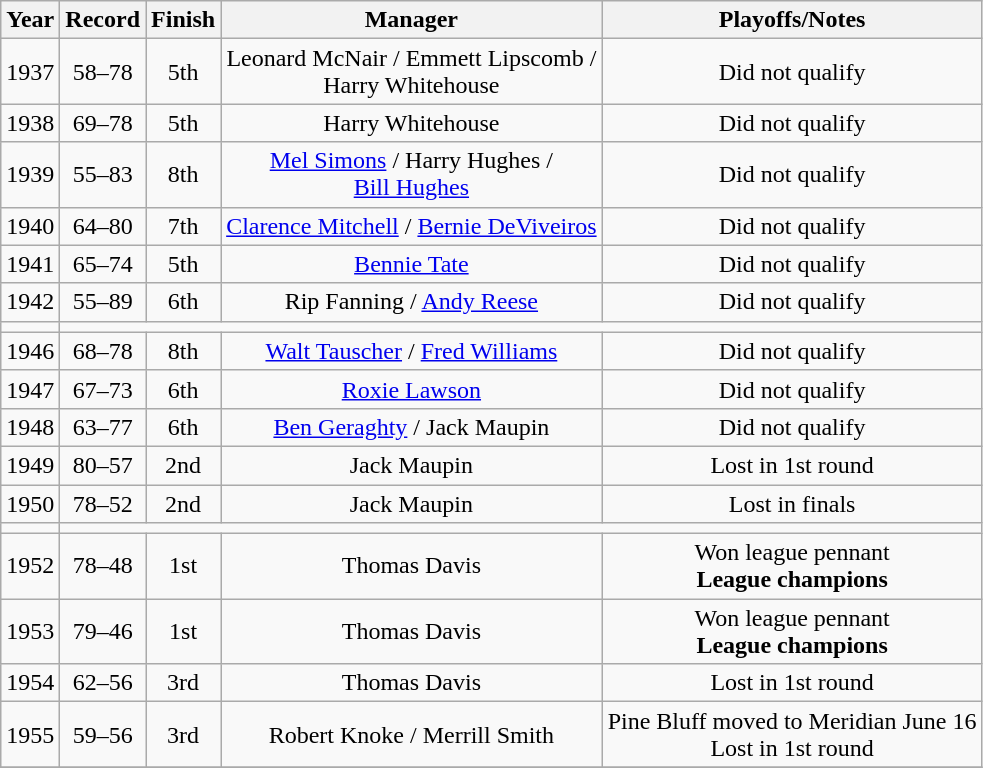<table class="wikitable" style="text-align:center">
<tr>
<th>Year</th>
<th>Record</th>
<th>Finish</th>
<th>Manager</th>
<th>Playoffs/Notes</th>
</tr>
<tr align=center>
<td>1937</td>
<td>58–78</td>
<td>5th</td>
<td>Leonard McNair / Emmett Lipscomb /<br> Harry Whitehouse</td>
<td>Did not qualify</td>
</tr>
<tr align=center>
<td>1938</td>
<td>69–78</td>
<td>5th</td>
<td>Harry Whitehouse</td>
<td>Did not qualify</td>
</tr>
<tr align=center>
<td>1939</td>
<td>55–83</td>
<td>8th</td>
<td><a href='#'>Mel Simons</a> / Harry Hughes /<br> <a href='#'>Bill Hughes</a></td>
<td>Did not qualify</td>
</tr>
<tr align=center>
<td>1940</td>
<td>64–80</td>
<td>7th</td>
<td><a href='#'>Clarence Mitchell</a> / <a href='#'>Bernie DeViveiros</a></td>
<td>Did not qualify</td>
</tr>
<tr align=center>
<td>1941</td>
<td>65–74</td>
<td>5th</td>
<td><a href='#'>Bennie Tate</a></td>
<td>Did not qualify</td>
</tr>
<tr align=center>
<td>1942</td>
<td>55–89</td>
<td>6th</td>
<td>Rip Fanning / <a href='#'>Andy Reese</a></td>
<td>Did not qualify</td>
</tr>
<tr align=center>
<td></td>
</tr>
<tr align=center>
<td>1946</td>
<td>68–78</td>
<td>8th</td>
<td><a href='#'>Walt Tauscher</a> / <a href='#'>Fred Williams</a></td>
<td>Did not qualify</td>
</tr>
<tr align=center>
<td>1947</td>
<td>67–73</td>
<td>6th</td>
<td><a href='#'>Roxie Lawson</a></td>
<td>Did not qualify</td>
</tr>
<tr align=center>
<td>1948</td>
<td>63–77</td>
<td>6th</td>
<td><a href='#'>Ben Geraghty</a> / Jack Maupin</td>
<td>Did not qualify</td>
</tr>
<tr align=center>
<td>1949</td>
<td>80–57</td>
<td>2nd</td>
<td>Jack Maupin</td>
<td>Lost in 1st round</td>
</tr>
<tr align=center>
<td>1950</td>
<td>78–52</td>
<td>2nd</td>
<td>Jack Maupin</td>
<td>Lost in finals</td>
</tr>
<tr align=center>
<td></td>
</tr>
<tr align=center>
<td>1952</td>
<td>78–48</td>
<td>1st</td>
<td>Thomas Davis</td>
<td>Won league pennant<br><strong>League champions</strong></td>
</tr>
<tr align=center>
<td>1953</td>
<td>79–46</td>
<td>1st</td>
<td>Thomas Davis</td>
<td>Won league pennant<br><strong>League champions</strong></td>
</tr>
<tr align=center>
<td>1954</td>
<td>62–56</td>
<td>3rd</td>
<td>Thomas Davis</td>
<td>Lost in 1st round</td>
</tr>
<tr align=center>
<td>1955</td>
<td>59–56</td>
<td>3rd</td>
<td>Robert Knoke / Merrill Smith</td>
<td>Pine Bluff moved to Meridian June 16<br>Lost in 1st round</td>
</tr>
<tr align=center>
</tr>
</table>
